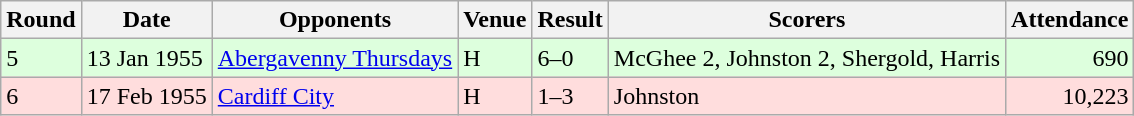<table class="wikitable">
<tr>
<th>Round</th>
<th>Date</th>
<th>Opponents</th>
<th>Venue</th>
<th>Result</th>
<th>Scorers</th>
<th>Attendance</th>
</tr>
<tr bgcolor="#ddffdd">
<td>5</td>
<td>13 Jan 1955</td>
<td><a href='#'>Abergavenny Thursdays</a></td>
<td>H</td>
<td>6–0</td>
<td>McGhee 2, Johnston 2, Shergold, Harris</td>
<td align="right">690</td>
</tr>
<tr bgcolor="#ffdddd">
<td>6</td>
<td>17 Feb 1955</td>
<td><a href='#'>Cardiff City</a></td>
<td>H</td>
<td>1–3</td>
<td>Johnston</td>
<td align="right">10,223</td>
</tr>
</table>
